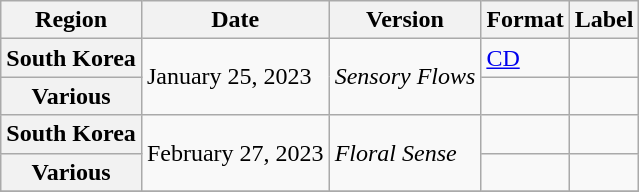<table class="wikitable plainrowheaders">
<tr>
<th scope="col">Region</th>
<th scope="col">Date</th>
<th scope="col">Version</th>
<th scope="col">Format</th>
<th scope="col">Label</th>
</tr>
<tr>
<th scope="row">South Korea</th>
<td rowspan="2">January 25, 2023</td>
<td rowspan="2"><em>Sensory Flows</em></td>
<td><a href='#'>CD</a></td>
<td></td>
</tr>
<tr>
<th scope="row">Various </th>
<td></td>
<td></td>
</tr>
<tr>
<th scope="row">South Korea</th>
<td rowspan="2">February 27, 2023</td>
<td rowspan="2"><em>Floral Sense</em></td>
<td></td>
<td></td>
</tr>
<tr>
<th scope="row">Various </th>
<td></td>
<td></td>
</tr>
<tr>
</tr>
</table>
